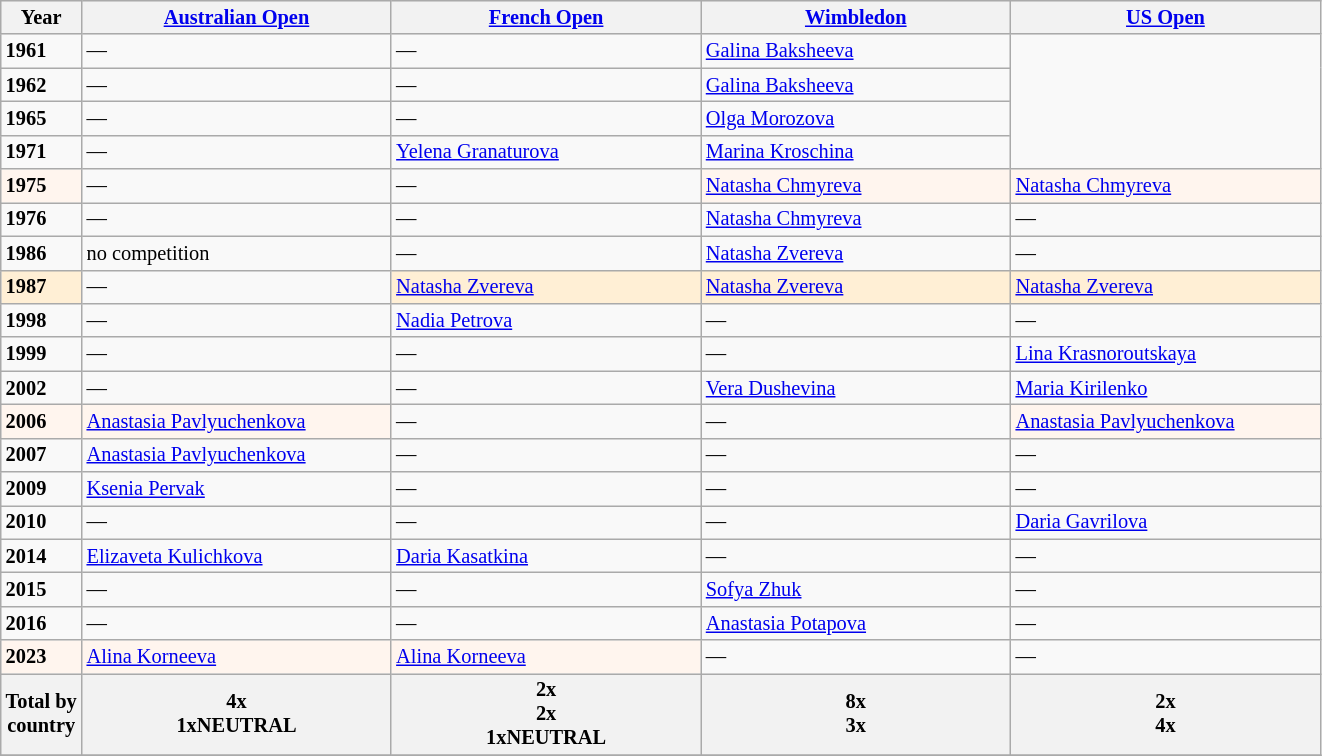<table class="wikitable sortable" style="font-size: 85%">
<tr bgcolor="#efefef">
<th>Year</th>
<th style="width:200px"><a href='#'>Australian Open</a></th>
<th style="width:200px"><a href='#'>French Open</a></th>
<th style="width:200px"><a href='#'>Wimbledon</a></th>
<th style="width:200px"><a href='#'>US Open</a></th>
</tr>
<tr>
<td><strong>1961</strong></td>
<td>—</td>
<td>—</td>
<td> <a href='#'>Galina Baksheeva</a> <br> </td>
<td rowspan="4"></td>
</tr>
<tr>
<td><strong>1962</strong></td>
<td>—</td>
<td>—</td>
<td> <a href='#'>Galina Baksheeva</a> <br> </td>
</tr>
<tr>
<td><strong>1965</strong></td>
<td>—</td>
<td>—</td>
<td> <a href='#'>Olga Morozova</a> <br> </td>
</tr>
<tr>
<td><strong>1971</strong></td>
<td>—</td>
<td> <a href='#'>Yelena Granaturova</a> <br> </td>
<td> <a href='#'>Marina Kroschina</a>  <br> </td>
</tr>
<tr>
<td bgcolor="FFF5EE"><strong>1975</strong></td>
<td>—</td>
<td>—</td>
<td bgcolor="FFF5EE"> <a href='#'>Natasha Chmyreva</a> <br> </td>
<td bgcolor="FFF5EE"> <a href='#'>Natasha Chmyreva</a> <br> </td>
</tr>
<tr>
<td><strong>1976</strong></td>
<td>—</td>
<td>—</td>
<td> <a href='#'>Natasha Chmyreva</a> <br> </td>
<td>—</td>
</tr>
<tr>
<td><strong>1986</strong></td>
<td>no competition</td>
<td>—</td>
<td> <a href='#'>Natasha Zvereva</a> <br> </td>
<td>—</td>
</tr>
<tr>
<td bgcolor="FFEFD5"><strong>1987</strong></td>
<td>—</td>
<td bgcolor="FFEFD5"> <a href='#'>Natasha Zvereva</a> <br> </td>
<td bgcolor="FFEFD5"> <a href='#'>Natasha Zvereva</a> <br> </td>
<td bgcolor="FFEFD5"> <a href='#'>Natasha Zvereva</a> <br> </td>
</tr>
<tr>
<td><strong>1998</strong></td>
<td>—</td>
<td> <a href='#'>Nadia Petrova</a></td>
<td>—</td>
<td>—</td>
</tr>
<tr>
<td><strong>1999</strong></td>
<td>—</td>
<td>—</td>
<td>—</td>
<td> <a href='#'>Lina Krasnoroutskaya</a></td>
</tr>
<tr>
<td><strong>2002</strong></td>
<td>—</td>
<td>—</td>
<td> <a href='#'>Vera Dushevina</a></td>
<td> <a href='#'>Maria Kirilenko</a></td>
</tr>
<tr>
<td bgcolor="FFF5EE"><strong>2006</strong></td>
<td bgcolor="FFF5EE"> <a href='#'>Anastasia Pavlyuchenkova</a></td>
<td>—</td>
<td>—</td>
<td bgcolor="FFF5EE"> <a href='#'>Anastasia Pavlyuchenkova</a></td>
</tr>
<tr>
<td><strong>2007</strong></td>
<td> <a href='#'>Anastasia Pavlyuchenkova</a></td>
<td>—</td>
<td>—</td>
<td>—</td>
</tr>
<tr>
<td><strong>2009</strong></td>
<td> <a href='#'>Ksenia Pervak</a>  <br> </td>
<td>—</td>
<td>—</td>
<td>—</td>
</tr>
<tr>
<td><strong>2010</strong></td>
<td>—</td>
<td>—</td>
<td>—</td>
<td> <a href='#'>Daria Gavrilova</a> <br> </td>
</tr>
<tr>
<td><strong>2014</strong></td>
<td> <a href='#'>Elizaveta Kulichkova</a></td>
<td> <a href='#'>Daria Kasatkina</a> <br> </td>
<td>—</td>
<td>—</td>
</tr>
<tr>
<td><strong>2015</strong></td>
<td>—</td>
<td>—</td>
<td> <a href='#'>Sofya Zhuk</a></td>
<td>—</td>
</tr>
<tr>
<td><strong>2016</strong></td>
<td>—</td>
<td>—</td>
<td> <a href='#'>Anastasia Potapova</a></td>
<td>—</td>
</tr>
<tr>
<td bgcolor="FFF5EE"><strong>2023</strong></td>
<td bgcolor="#FFF5EE"> <a href='#'>Alina Korneeva</a></td>
<td bgcolor="#FFF5EE"> <a href='#'>Alina Korneeva</a></td>
<td>—</td>
<td>—</td>
</tr>
<tr>
<th>Total by<br> country</th>
<th>4x<br>1xNEUTRAL</th>
<th>2x<br> 2x<br>1xNEUTRAL</th>
<th>8x<br> 3x</th>
<th>2x<br> 4x</th>
</tr>
<tr>
</tr>
</table>
